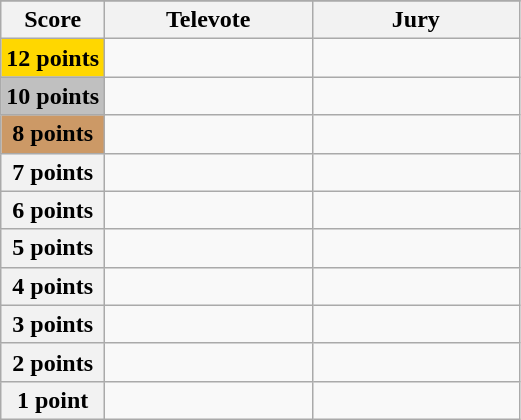<table class="wikitable">
<tr>
</tr>
<tr>
<th scope="col" width="20%">Score</th>
<th scope="col" width="40%">Televote</th>
<th scope="col" width="40%">Jury</th>
</tr>
<tr>
<th scope="row" style="background:gold">12 points</th>
<td></td>
<td></td>
</tr>
<tr>
<th scope="row" style="background:silver">10 points</th>
<td></td>
<td></td>
</tr>
<tr>
<th scope="row" style="background:#CC9966">8 points</th>
<td></td>
<td></td>
</tr>
<tr>
<th scope="row">7 points</th>
<td></td>
<td></td>
</tr>
<tr>
<th scope="row">6 points</th>
<td></td>
<td></td>
</tr>
<tr>
<th scope="row">5 points</th>
<td></td>
<td></td>
</tr>
<tr>
<th scope="row">4 points</th>
<td></td>
<td></td>
</tr>
<tr>
<th scope="row">3 points</th>
<td></td>
<td></td>
</tr>
<tr>
<th scope="row">2 points</th>
<td></td>
<td></td>
</tr>
<tr>
<th scope="row">1 point</th>
<td></td>
<td></td>
</tr>
</table>
